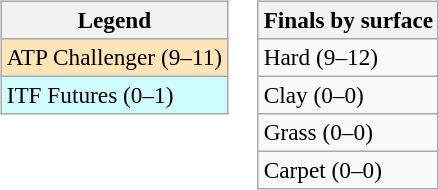<table>
<tr valign=top>
<td><br><table class=wikitable style=font-size:97%>
<tr>
<th>Legend</th>
</tr>
<tr bgcolor=moccasin>
<td>ATP Challenger (9–11)</td>
</tr>
<tr bgcolor=cffcff>
<td>ITF Futures (0–1)</td>
</tr>
</table>
</td>
<td><br><table class=wikitable style=font-size:97%>
<tr>
<th>Finals by surface</th>
</tr>
<tr>
<td>Hard (9–12)</td>
</tr>
<tr>
<td>Clay (0–0)</td>
</tr>
<tr>
<td>Grass (0–0)</td>
</tr>
<tr>
<td>Carpet (0–0)</td>
</tr>
</table>
</td>
</tr>
</table>
